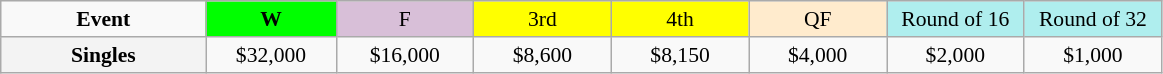<table class=wikitable style=font-size:90%;text-align:center>
<tr>
<td width=130><strong>Event</strong></td>
<td width=80 bgcolor=lime><strong>W</strong></td>
<td width=85 bgcolor=thistle>F</td>
<td width=85 bgcolor=ffff00>3rd</td>
<td width=85 bgcolor=ffff00>4th</td>
<td style="width:85px; background:#ffebcd">QF</td>
<td width=85 bgcolor=afeeee>Round of 16</td>
<td width=85 bgcolor=afeeee>Round of 32</td>
</tr>
<tr>
<th style=background:#f3f3f3>Singles </th>
<td>$32,000</td>
<td>$16,000</td>
<td>$8,600</td>
<td>$8,150</td>
<td>$4,000</td>
<td>$2,000</td>
<td>$1,000</td>
</tr>
</table>
